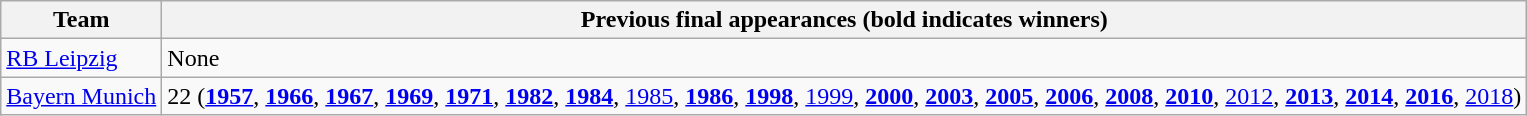<table class="wikitable">
<tr>
<th>Team</th>
<th>Previous final appearances (bold indicates winners)</th>
</tr>
<tr>
<td><a href='#'>RB Leipzig</a></td>
<td>None</td>
</tr>
<tr>
<td><a href='#'>Bayern Munich</a></td>
<td>22 (<strong><a href='#'>1957</a></strong>, <strong><a href='#'>1966</a></strong>, <strong><a href='#'>1967</a></strong>, <strong><a href='#'>1969</a></strong>, <strong><a href='#'>1971</a></strong>, <strong><a href='#'>1982</a></strong>, <strong><a href='#'>1984</a></strong>, <a href='#'>1985</a>, <strong><a href='#'>1986</a></strong>, <strong><a href='#'>1998</a></strong>, <a href='#'>1999</a>, <strong><a href='#'>2000</a></strong>, <strong><a href='#'>2003</a></strong>, <strong><a href='#'>2005</a></strong>, <strong><a href='#'>2006</a></strong>, <strong><a href='#'>2008</a></strong>, <strong><a href='#'>2010</a></strong>, <a href='#'>2012</a>, <strong><a href='#'>2013</a></strong>, <strong><a href='#'>2014</a></strong>, <strong><a href='#'>2016</a></strong>, <a href='#'>2018</a>)</td>
</tr>
</table>
